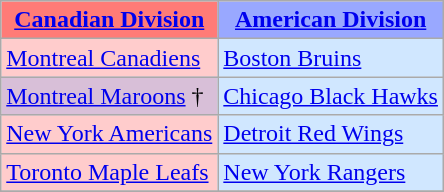<table class="wikitable">
<tr>
<th style="background-color: #FF7B77;"><strong><a href='#'>Canadian Division</a></strong></th>
<th style="background-color: #99A8FF;"><strong><a href='#'>American Division</a></strong></th>
</tr>
<tr>
<td style="background-color: #FFCCCC;"><a href='#'>Montreal Canadiens</a></td>
<td style="background-color: #D0E7FF;"><a href='#'>Boston Bruins</a></td>
</tr>
<tr>
<td style="background-color: #D8BFD8;"><a href='#'>Montreal Maroons</a> †</td>
<td style="background-color: #D0E7FF;"><a href='#'>Chicago Black Hawks</a></td>
</tr>
<tr>
<td style="background-color: #FFCCCC;"><a href='#'>New York Americans</a></td>
<td style="background-color: #D0E7FF;"><a href='#'>Detroit Red Wings</a></td>
</tr>
<tr>
<td style="background-color: #FFCCCC;"><a href='#'>Toronto Maple Leafs</a></td>
<td style="background-color: #D0E7FF;"><a href='#'>New York Rangers</a></td>
</tr>
<tr>
</tr>
</table>
